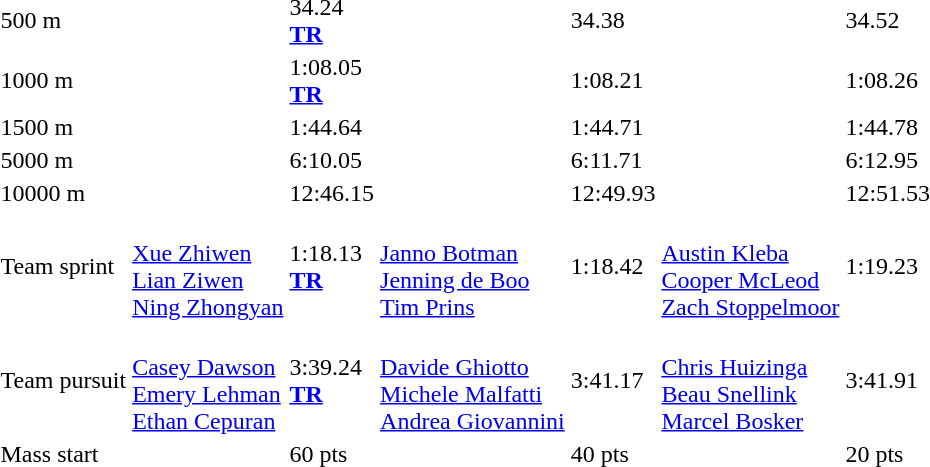<table>
<tr>
<td>500 m<br></td>
<td></td>
<td>34.24<br><strong><a href='#'>TR</a></strong></td>
<td></td>
<td>34.38</td>
<td></td>
<td>34.52</td>
</tr>
<tr>
<td>1000 m<br></td>
<td></td>
<td>1:08.05<br><strong><a href='#'>TR</a></strong></td>
<td></td>
<td>1:08.21</td>
<td></td>
<td>1:08.26</td>
</tr>
<tr>
<td>1500 m<br></td>
<td></td>
<td>1:44.64</td>
<td></td>
<td>1:44.71</td>
<td></td>
<td>1:44.78</td>
</tr>
<tr>
<td>5000 m<br></td>
<td></td>
<td>6:10.05</td>
<td></td>
<td>6:11.71</td>
<td></td>
<td>6:12.95</td>
</tr>
<tr>
<td>10000 m<br></td>
<td></td>
<td>12:46.15</td>
<td></td>
<td>12:49.93</td>
<td></td>
<td>12:51.53</td>
</tr>
<tr>
<td>Team sprint<br></td>
<td><br><a href='#'>Xue Zhiwen</a><br><a href='#'>Lian Ziwen</a><br><a href='#'>Ning Zhongyan</a></td>
<td>1:18.13<br><strong><a href='#'>TR</a></strong></td>
<td><br><a href='#'>Janno Botman</a><br><a href='#'>Jenning de Boo</a><br><a href='#'>Tim Prins</a></td>
<td>1:18.42</td>
<td><br><a href='#'>Austin Kleba</a><br><a href='#'>Cooper McLeod</a><br><a href='#'>Zach Stoppelmoor</a></td>
<td>1:19.23</td>
</tr>
<tr>
<td>Team pursuit<br></td>
<td><br><a href='#'>Casey Dawson</a><br><a href='#'>Emery Lehman</a><br><a href='#'>Ethan Cepuran</a></td>
<td>3:39.24<br><strong><a href='#'>TR</a></strong></td>
<td><br><a href='#'>Davide Ghiotto</a><br><a href='#'>Michele Malfatti</a><br><a href='#'>Andrea Giovannini</a></td>
<td>3:41.17</td>
<td><br><a href='#'>Chris Huizinga</a><br><a href='#'>Beau Snellink</a><br><a href='#'>Marcel Bosker</a></td>
<td>3:41.91</td>
</tr>
<tr>
<td>Mass start<br></td>
<td></td>
<td>60 pts</td>
<td></td>
<td>40 pts</td>
<td></td>
<td>20 pts</td>
</tr>
</table>
